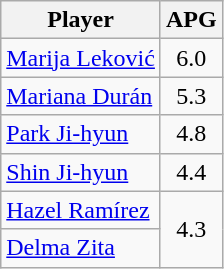<table class="wikitable">
<tr>
<th>Player</th>
<th>APG</th>
</tr>
<tr>
<td> <a href='#'>Marija Leković</a></td>
<td align=center>6.0</td>
</tr>
<tr>
<td> <a href='#'>Mariana Durán</a></td>
<td align=center>5.3</td>
</tr>
<tr>
<td> <a href='#'>Park Ji-hyun</a></td>
<td align=center>4.8</td>
</tr>
<tr>
<td> <a href='#'>Shin Ji-hyun</a></td>
<td align=center>4.4</td>
</tr>
<tr>
<td> <a href='#'>Hazel Ramírez</a></td>
<td align=center rowspan=2>4.3</td>
</tr>
<tr>
<td> <a href='#'>Delma Zita</a></td>
</tr>
</table>
